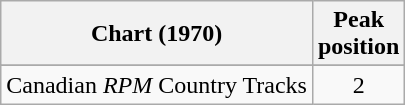<table class="wikitable sortable">
<tr>
<th align="left">Chart (1970)</th>
<th style="text-align:center;">Peak<br>position</th>
</tr>
<tr>
</tr>
<tr>
</tr>
<tr>
<td align="left">Canadian <em>RPM</em> Country Tracks</td>
<td style="text-align:center;">2</td>
</tr>
</table>
